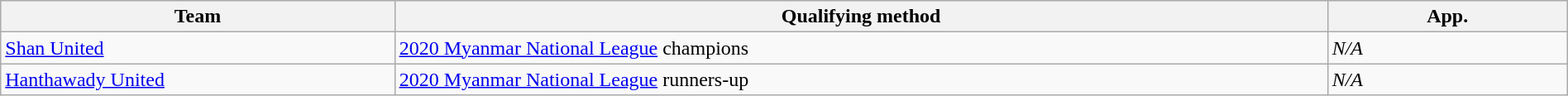<table class="wikitable" style="table-layout:fixed;width:100%;">
<tr>
<th width=25%>Team</th>
<th width=60%>Qualifying method</th>
<th width=15%>App.</th>
</tr>
<tr>
<td> <a href='#'>Shan United</a></td>
<td><a href='#'>2020 Myanmar National League</a> champions</td>
<td><em>N/A</em></td>
</tr>
<tr>
<td> <a href='#'>Hanthawady United</a></td>
<td><a href='#'>2020 Myanmar National League</a> runners-up</td>
<td><em>N/A</em></td>
</tr>
</table>
